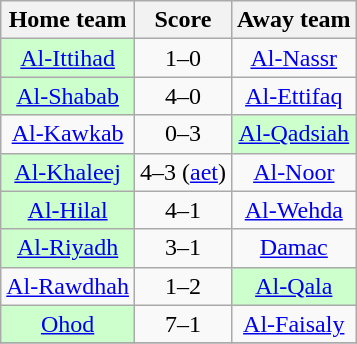<table class="wikitable" style="text-align: center">
<tr>
<th>Home team</th>
<th>Score</th>
<th>Away team</th>
</tr>
<tr>
<td bgcolor="ccffcc"><a href='#'>Al-Ittihad</a></td>
<td>1–0</td>
<td><a href='#'>Al-Nassr</a></td>
</tr>
<tr>
<td bgcolor="ccffcc"><a href='#'>Al-Shabab</a></td>
<td>4–0</td>
<td><a href='#'>Al-Ettifaq</a></td>
</tr>
<tr>
<td><a href='#'>Al-Kawkab</a></td>
<td>0–3</td>
<td bgcolor="ccffcc"><a href='#'>Al-Qadsiah</a></td>
</tr>
<tr>
<td bgcolor="ccffcc"><a href='#'>Al-Khaleej</a></td>
<td>4–3 (<a href='#'>aet</a>)</td>
<td><a href='#'>Al-Noor</a></td>
</tr>
<tr>
<td bgcolor="ccffcc"><a href='#'>Al-Hilal</a></td>
<td>4–1</td>
<td><a href='#'>Al-Wehda</a></td>
</tr>
<tr>
<td bgcolor="ccffcc"><a href='#'>Al-Riyadh</a></td>
<td>3–1</td>
<td><a href='#'>Damac</a></td>
</tr>
<tr>
<td><a href='#'>Al-Rawdhah</a></td>
<td>1–2</td>
<td bgcolor="ccffcc"><a href='#'>Al-Qala</a></td>
</tr>
<tr>
<td bgcolor="ccffcc"><a href='#'>Ohod</a></td>
<td>7–1</td>
<td><a href='#'>Al-Faisaly</a></td>
</tr>
<tr>
</tr>
</table>
